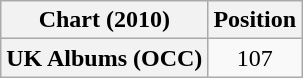<table class="wikitable plainrowheaders" style="text-align:center">
<tr>
<th scope="col">Chart (2010)</th>
<th scope="col">Position</th>
</tr>
<tr>
<th scope="row">UK Albums (OCC)</th>
<td>107</td>
</tr>
</table>
